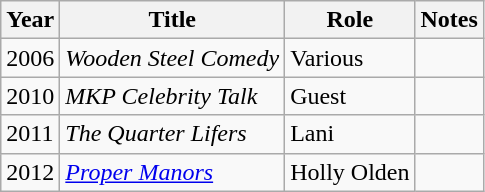<table class="wikitable sortable">
<tr>
<th class="unsortable">Year</th>
<th class="unsortable">Title</th>
<th class="unsortable">Role</th>
<th class="unsortable">Notes</th>
</tr>
<tr>
<td>2006</td>
<td><em>Wooden Steel Comedy</em></td>
<td>Various</td>
<td></td>
</tr>
<tr>
<td>2010</td>
<td><em> MKP Celebrity Talk</em></td>
<td>Guest</td>
<td></td>
</tr>
<tr>
<td>2011</td>
<td><em>The Quarter Lifers</em></td>
<td>Lani</td>
<td></td>
</tr>
<tr>
<td>2012</td>
<td><em><a href='#'>Proper Manors</a></em></td>
<td>Holly Olden</td>
<td></td>
</tr>
</table>
